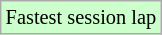<table class="wikitable sortable" style="font-size: 85%;">
<tr style="background:#ccffcc;">
<td>Fastest session lap</td>
</tr>
</table>
